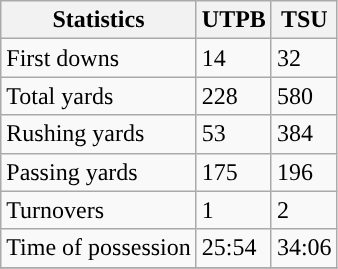<table class="wikitable" style="float: left;">
<tr>
<th>Statistics</th>
<th>UTPB</th>
<th>TSU</th>
</tr>
<tr>
<td>First downs</td>
<td>14</td>
<td>32</td>
</tr>
<tr>
<td>Total yards</td>
<td>228</td>
<td>580</td>
</tr>
<tr>
<td>Rushing yards</td>
<td>53</td>
<td>384</td>
</tr>
<tr>
<td>Passing yards</td>
<td>175</td>
<td>196</td>
</tr>
<tr>
<td>Turnovers</td>
<td>1</td>
<td>2</td>
</tr>
<tr>
<td>Time of possession</td>
<td>25:54</td>
<td>34:06</td>
</tr>
<tr>
</tr>
</table>
